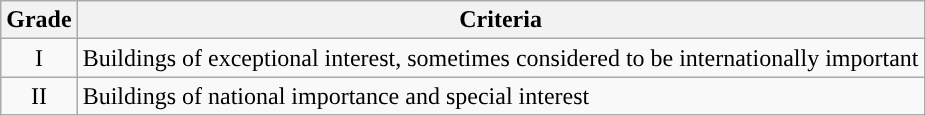<table class="wikitable">
<tr>
<th>Grade</th>
<th>Criteria</th>
</tr>
<tr>
<td align="center" >I</td>
<td>Buildings of exceptional interest, sometimes considered to be internationally important</td>
</tr>
<tr>
<td align="center" >II</td>
<td>Buildings of national importance and special interest</td>
</tr>
</table>
